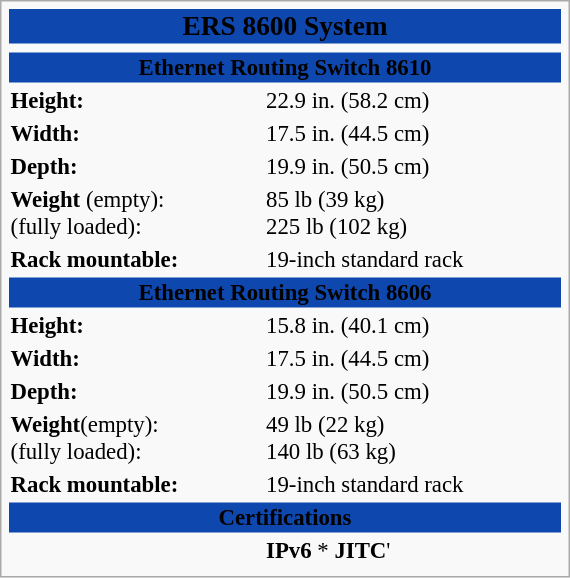<table class="infobox" style="width: 25em; font-size: 95%;">
<tr ! colspan="2" bgcolor="#0E48AF">
<td align="center" colspan="2" style="font-size: larger;"><span><strong>ERS 8600 System</strong></span></td>
</tr>
<tr>
<td align="center" colspan="2"></td>
</tr>
<tr>
<th colspan="2" bgcolor="#0E48AF"><span><strong>Ethernet Routing Switch 8610</strong></span></th>
</tr>
<tr style="vertical-align: top;">
<td><strong>Height:</strong></td>
<td>22.9 in. (58.2 cm)</td>
</tr>
<tr>
<td><strong>Width:</strong></td>
<td>17.5 in. (44.5 cm)</td>
</tr>
<tr>
<td><strong>Depth:</strong></td>
<td>19.9 in. (50.5 cm)</td>
</tr>
<tr>
<td><strong>Weight</strong> (empty):<br>(fully loaded):</td>
<td>85 lb (39 kg)<br>225 lb (102 kg)</td>
</tr>
<tr>
<td><strong>Rack mountable:</strong></td>
<td>19-inch standard rack</td>
</tr>
<tr>
<th colspan="2" bgcolor="#0E48AF"><span><strong>Ethernet Routing Switch 8606</strong></span></th>
</tr>
<tr style="vertical-align: top;">
<td><strong>Height:</strong></td>
<td>15.8 in. (40.1 cm)</td>
</tr>
<tr>
<td><strong>Width:</strong></td>
<td>17.5 in. (44.5 cm)</td>
</tr>
<tr>
<td><strong>Depth:</strong></td>
<td>19.9 in. (50.5 cm)</td>
</tr>
<tr>
<td><strong>Weight</strong>(empty):<br>(fully loaded):</td>
<td>49 lb (22 kg)<br>140 lb (63 kg)</td>
</tr>
<tr>
<td><strong>Rack mountable:</strong></td>
<td>19-inch standard rack</td>
</tr>
<tr>
<th colspan="2" bgcolor="#0E48AF"><span><strong>Certifications</strong></span></th>
</tr>
<tr style="vertical-align: top;">
<td></td>
<td><strong>IPv6</strong> * <strong>JITC</strong>'</td>
</tr>
<tr>
</tr>
</table>
